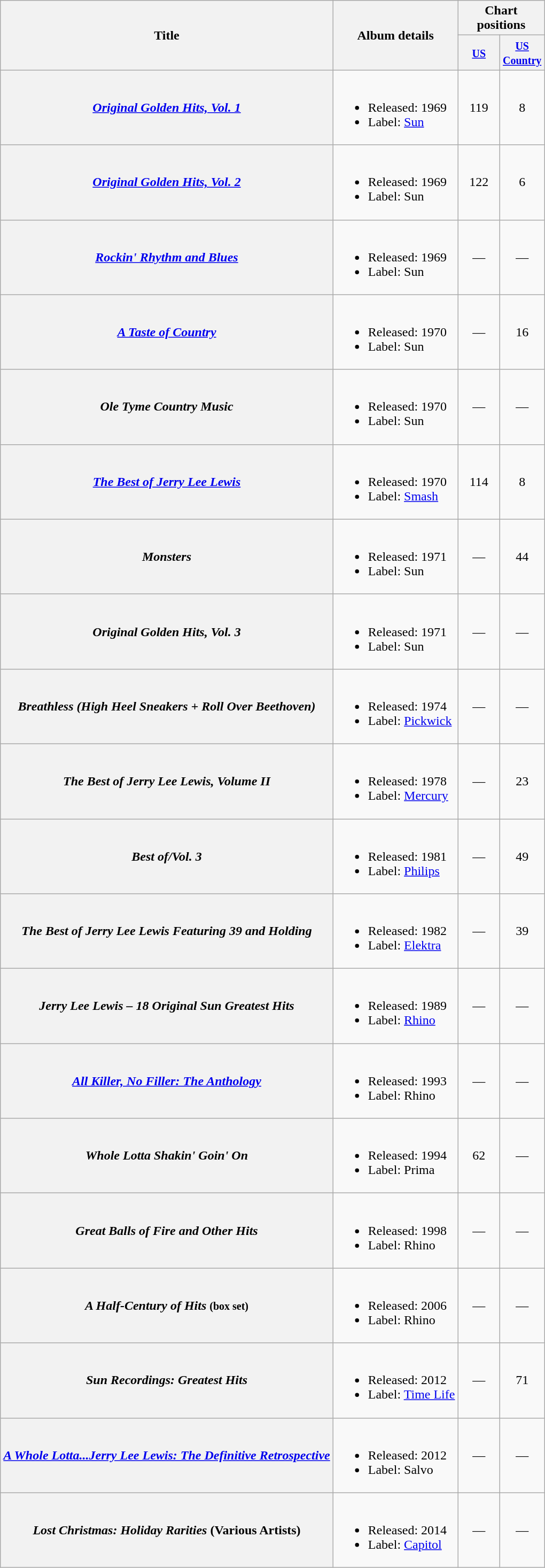<table class="wikitable plainrowheaders">
<tr>
<th rowspan="2">Title</th>
<th rowspan="2">Album details</th>
<th colspan="2">Chart positions</th>
</tr>
<tr>
<th width="45"><small><a href='#'>US</a></small></th>
<th width="45"><small><a href='#'>US Country</a></small></th>
</tr>
<tr>
<th scope="row"><em><a href='#'>Original Golden Hits, Vol. 1</a></em></th>
<td><br><ul><li>Released: 1969</li><li>Label: <a href='#'>Sun</a></li></ul></td>
<td align="center">119</td>
<td align="center">8</td>
</tr>
<tr>
<th scope="row"><em><a href='#'>Original Golden Hits, Vol. 2</a></em></th>
<td><br><ul><li>Released: 1969</li><li>Label: Sun</li></ul></td>
<td align="center">122</td>
<td align="center">6</td>
</tr>
<tr>
<th scope="row"><em><a href='#'>Rockin' Rhythm and Blues</a></em></th>
<td><br><ul><li>Released: 1969</li><li>Label: Sun</li></ul></td>
<td align="center">—</td>
<td align="center">—</td>
</tr>
<tr>
<th scope="row"><em><a href='#'>A Taste of Country</a></em></th>
<td><br><ul><li>Released: 1970</li><li>Label: Sun</li></ul></td>
<td align="center">—</td>
<td align="center">16</td>
</tr>
<tr>
<th scope="row"><em>Ole Tyme Country Music</em></th>
<td><br><ul><li>Released: 1970</li><li>Label: Sun</li></ul></td>
<td align="center">—</td>
<td align="center">—</td>
</tr>
<tr>
<th scope="row"><em><a href='#'>The Best of Jerry Lee Lewis</a></em></th>
<td><br><ul><li>Released: 1970</li><li>Label: <a href='#'>Smash</a></li></ul></td>
<td align="center">114</td>
<td align="center">8</td>
</tr>
<tr>
<th scope="row"><em>Monsters</em></th>
<td><br><ul><li>Released: 1971</li><li>Label: Sun</li></ul></td>
<td align="center">—</td>
<td align="center">44</td>
</tr>
<tr>
<th scope="row"><em>Original Golden Hits, Vol. 3</em></th>
<td><br><ul><li>Released: 1971</li><li>Label: Sun</li></ul></td>
<td align="center">—</td>
<td align="center">—</td>
</tr>
<tr>
<th scope="row"><em>Breathless (High Heel Sneakers + Roll Over Beethoven)</em></th>
<td><br><ul><li>Released: 1974</li><li>Label: <a href='#'>Pickwick</a></li></ul></td>
<td align="center">—</td>
<td align="center">—</td>
</tr>
<tr>
<th scope="row"><em>The Best of Jerry Lee Lewis, Volume II</em></th>
<td><br><ul><li>Released: 1978</li><li>Label: <a href='#'>Mercury</a></li></ul></td>
<td align="center">—</td>
<td align="center">23</td>
</tr>
<tr>
<th scope="row"><em>Best of/Vol. 3</em></th>
<td><br><ul><li>Released: 1981</li><li>Label: <a href='#'>Philips</a></li></ul></td>
<td align="center">—</td>
<td align="center">49</td>
</tr>
<tr>
<th scope="row"><em>The Best of Jerry Lee Lewis Featuring 39 and Holding</em></th>
<td><br><ul><li>Released: 1982</li><li>Label: <a href='#'>Elektra</a></li></ul></td>
<td align="center">—</td>
<td align="center">39</td>
</tr>
<tr>
<th scope="row"><em>Jerry Lee Lewis – 18 Original Sun Greatest Hits</em></th>
<td><br><ul><li>Released: 1989</li><li>Label: <a href='#'>Rhino</a></li></ul></td>
<td align="center">—</td>
<td align="center">—</td>
</tr>
<tr>
<th scope="row"><em><a href='#'>All Killer, No Filler: The Anthology</a></em></th>
<td><br><ul><li>Released: 1993</li><li>Label: Rhino</li></ul></td>
<td align="center">—</td>
<td align="center">—</td>
</tr>
<tr>
<th scope="row"><em>Whole Lotta Shakin' Goin' On</em></th>
<td><br><ul><li>Released: 1994</li><li>Label: Prima</li></ul></td>
<td align="center">62</td>
<td align="center">—</td>
</tr>
<tr>
<th scope="row"><em>Great Balls of Fire and Other Hits</em></th>
<td><br><ul><li>Released: 1998</li><li>Label: Rhino</li></ul></td>
<td align="center">—</td>
<td align="center">—</td>
</tr>
<tr>
<th scope="row"><em>A Half-Century of Hits</em> <small>(box set)</small></th>
<td><br><ul><li>Released: 2006</li><li>Label: Rhino</li></ul></td>
<td align="center">—</td>
<td align="center">—</td>
</tr>
<tr>
<th scope="row"><em>Sun Recordings: Greatest Hits</em></th>
<td><br><ul><li>Released: 2012</li><li>Label: <a href='#'>Time Life</a></li></ul></td>
<td align="center">—</td>
<td align="center">71</td>
</tr>
<tr>
<th scope="row"><em><a href='#'>A Whole Lotta...Jerry Lee Lewis: The Definitive Retrospective</a></em></th>
<td><br><ul><li>Released: 2012</li><li>Label: Salvo</li></ul></td>
<td align="center">—</td>
<td align="center">—</td>
</tr>
<tr>
<th scope="row"><em>Lost Christmas: Holiday Rarities</em> (Various Artists)</th>
<td><br><ul><li>Released: 2014</li><li>Label: <a href='#'>Capitol</a></li></ul></td>
<td align="center">—</td>
<td align="center">—</td>
</tr>
</table>
